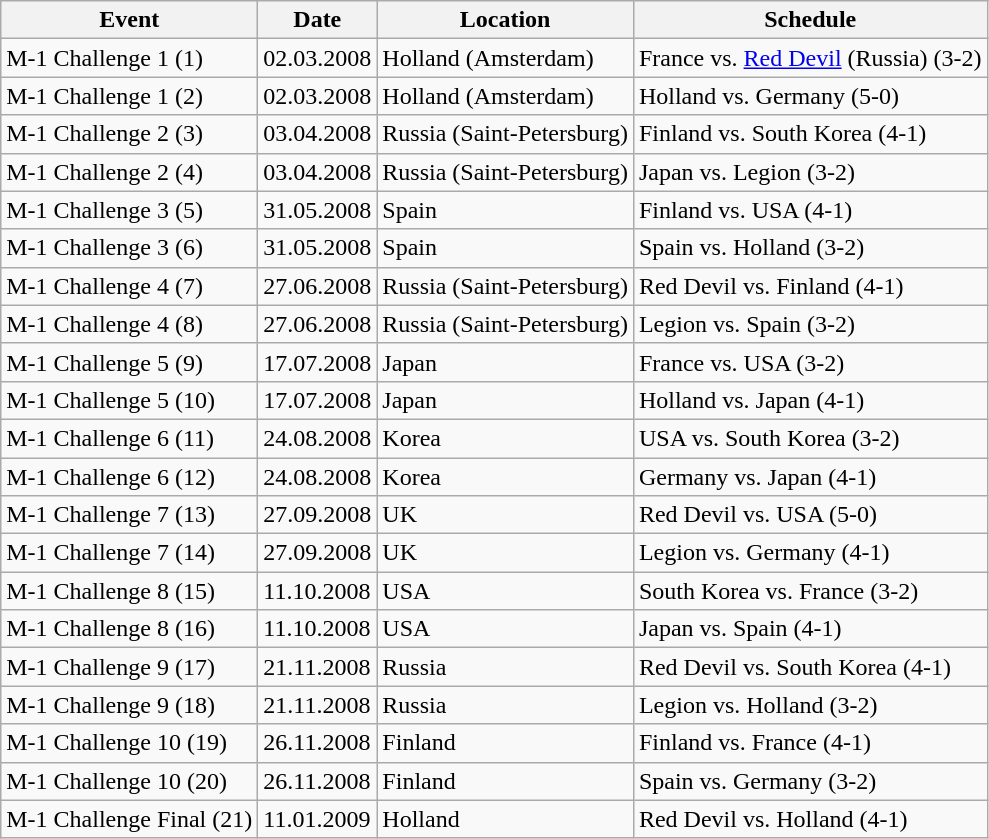<table class="wikitable">
<tr>
<th>Event</th>
<th>Date</th>
<th>Location</th>
<th>Schedule</th>
</tr>
<tr>
<td>M-1 Challenge 1 (1)</td>
<td>02.03.2008</td>
<td>Holland (Amsterdam)</td>
<td> France vs.  <a href='#'>Red Devil</a> (Russia) (3-2)</td>
</tr>
<tr>
<td>M-1 Challenge 1 (2)</td>
<td>02.03.2008</td>
<td>Holland (Amsterdam)</td>
<td> Holland vs.  Germany (5-0)</td>
</tr>
<tr>
<td>M-1 Challenge 2 (3)</td>
<td>03.04.2008</td>
<td>Russia (Saint-Petersburg)</td>
<td> Finland vs.  South Korea (4-1)</td>
</tr>
<tr>
<td>M-1 Challenge 2 (4)</td>
<td>03.04.2008</td>
<td>Russia (Saint-Petersburg)</td>
<td> Japan vs.  Legion (3-2)</td>
</tr>
<tr>
<td>M-1 Challenge 3 (5)</td>
<td>31.05.2008</td>
<td>Spain</td>
<td> Finland vs.  USA (4-1)</td>
</tr>
<tr>
<td>M-1 Challenge 3 (6)</td>
<td>31.05.2008</td>
<td>Spain</td>
<td> Spain vs.  Holland (3-2)</td>
</tr>
<tr>
<td>M-1 Challenge 4 (7)</td>
<td>27.06.2008</td>
<td>Russia (Saint-Petersburg)</td>
<td> Red Devil vs.  Finland (4-1)</td>
</tr>
<tr>
<td>M-1 Challenge 4 (8)</td>
<td>27.06.2008</td>
<td>Russia (Saint-Petersburg)</td>
<td> Legion vs.  Spain (3-2)</td>
</tr>
<tr>
<td>M-1 Challenge 5 (9)</td>
<td>17.07.2008</td>
<td>Japan</td>
<td> France vs.  USA (3-2)</td>
</tr>
<tr>
<td>M-1 Challenge 5 (10)</td>
<td>17.07.2008</td>
<td>Japan</td>
<td> Holland vs.  Japan (4-1)</td>
</tr>
<tr>
<td>M-1 Challenge 6 (11)</td>
<td>24.08.2008</td>
<td>Korea</td>
<td> USA vs.  South Korea (3-2)</td>
</tr>
<tr>
<td>M-1 Challenge 6 (12)</td>
<td>24.08.2008</td>
<td>Korea</td>
<td> Germany vs.  Japan (4-1)</td>
</tr>
<tr>
<td>M-1 Challenge 7 (13)</td>
<td>27.09.2008</td>
<td>UK</td>
<td> Red Devil vs.  USA (5-0)</td>
</tr>
<tr>
<td>M-1 Challenge 7 (14)</td>
<td>27.09.2008</td>
<td>UK</td>
<td> Legion vs.  Germany (4-1)</td>
</tr>
<tr>
<td>M-1 Challenge 8 (15)</td>
<td>11.10.2008</td>
<td>USA</td>
<td> South Korea vs.  France (3-2)</td>
</tr>
<tr>
<td>M-1 Challenge 8 (16)</td>
<td>11.10.2008</td>
<td>USA</td>
<td> Japan vs.  Spain (4-1)</td>
</tr>
<tr>
<td>M-1 Challenge 9 (17)</td>
<td>21.11.2008</td>
<td>Russia</td>
<td> Red Devil vs.  South Korea (4-1)</td>
</tr>
<tr>
<td>M-1 Challenge 9 (18)</td>
<td>21.11.2008</td>
<td>Russia</td>
<td> Legion vs.  Holland (3-2)</td>
</tr>
<tr>
<td>M-1 Challenge 10 (19)</td>
<td>26.11.2008</td>
<td>Finland</td>
<td> Finland vs.  France (4-1)</td>
</tr>
<tr>
<td>M-1 Challenge 10 (20)</td>
<td>26.11.2008</td>
<td>Finland</td>
<td> Spain vs.  Germany (3-2)</td>
</tr>
<tr>
<td>M-1 Challenge Final (21)</td>
<td>11.01.2009</td>
<td>Holland</td>
<td> Red Devil vs.  Holland (4-1)</td>
</tr>
</table>
